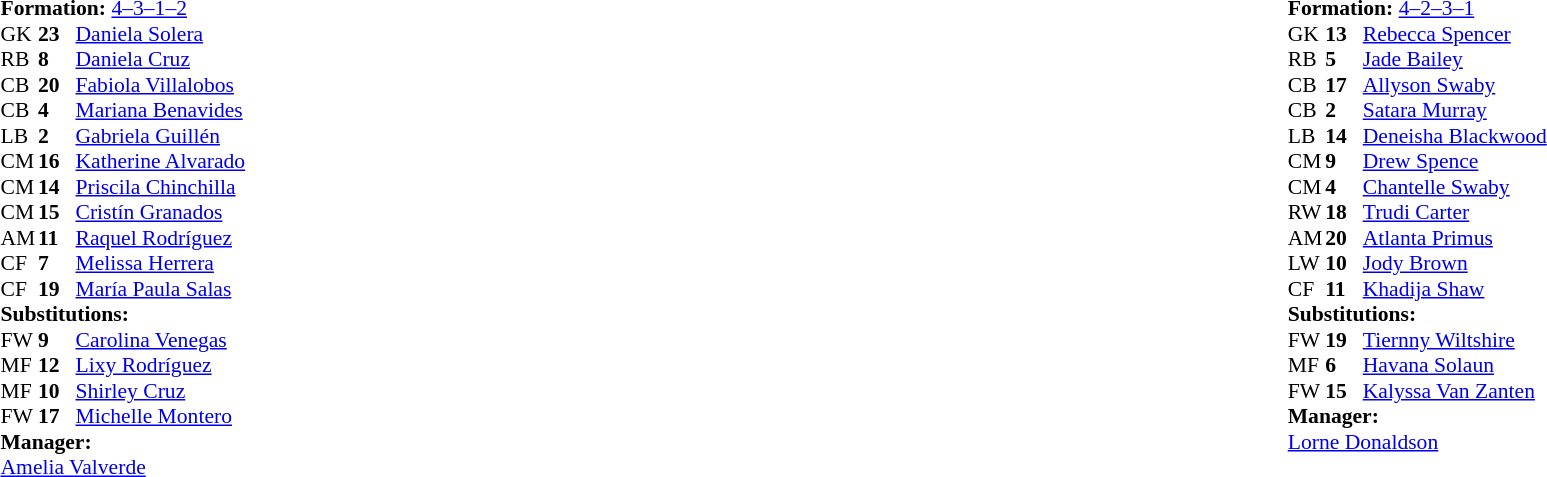<table width="100%">
<tr>
<td valign="top" width="50%"><br><table style="font-size:90%" cellspacing="0" cellpadding="0">
<tr>
<th width=25></th>
<th width=25></th>
</tr>
<tr>
<td colspan=3><strong>Formation:</strong> <a href='#'>4–3–1–2</a></td>
</tr>
<tr>
<td>GK</td>
<td><strong>23</strong></td>
<td><a href='#'>Daniela Solera</a></td>
</tr>
<tr>
<td>RB</td>
<td><strong>8</strong></td>
<td><a href='#'>Daniela Cruz</a></td>
</tr>
<tr>
<td>CB</td>
<td><strong>20</strong></td>
<td><a href='#'>Fabiola Villalobos</a></td>
</tr>
<tr>
<td>CB</td>
<td><strong>4</strong></td>
<td><a href='#'>Mariana Benavides</a></td>
</tr>
<tr>
<td>LB</td>
<td><strong>2</strong></td>
<td><a href='#'>Gabriela Guillén</a></td>
</tr>
<tr>
<td>CM</td>
<td><strong>16</strong></td>
<td><a href='#'>Katherine Alvarado</a></td>
</tr>
<tr>
<td>CM</td>
<td><strong>14</strong></td>
<td><a href='#'>Priscila Chinchilla</a></td>
<td></td>
<td></td>
</tr>
<tr>
<td>CM</td>
<td><strong>15</strong></td>
<td><a href='#'>Cristín Granados</a></td>
<td></td>
<td></td>
</tr>
<tr>
<td>AM</td>
<td><strong>11</strong></td>
<td><a href='#'>Raquel Rodríguez</a></td>
<td></td>
<td></td>
</tr>
<tr>
<td>CF</td>
<td><strong>7</strong></td>
<td><a href='#'>Melissa Herrera</a></td>
</tr>
<tr>
<td>CF</td>
<td><strong>19</strong></td>
<td><a href='#'>María Paula Salas</a></td>
<td></td>
<td></td>
</tr>
<tr>
<td colspan=3><strong>Substitutions:</strong></td>
</tr>
<tr>
<td>FW</td>
<td><strong>9</strong></td>
<td><a href='#'>Carolina Venegas</a></td>
<td></td>
<td></td>
</tr>
<tr>
<td>MF</td>
<td><strong>12</strong></td>
<td><a href='#'>Lixy Rodríguez</a></td>
<td></td>
<td></td>
</tr>
<tr>
<td>MF</td>
<td><strong>10</strong></td>
<td><a href='#'>Shirley Cruz</a></td>
<td></td>
<td></td>
</tr>
<tr>
<td>FW</td>
<td><strong>17</strong></td>
<td><a href='#'>Michelle Montero</a></td>
<td></td>
<td></td>
</tr>
<tr>
<td colspan=3><strong>Manager:</strong></td>
</tr>
<tr>
<td colspan=3><a href='#'>Amelia Valverde</a></td>
</tr>
</table>
</td>
<td valign="top" width="50%"><br><table style="font-size:90%; margin:auto" cellspacing="0" cellpadding="0">
<tr>
<th width=25></th>
<th width=25></th>
</tr>
<tr>
<td colspan=3><strong>Formation:</strong> <a href='#'>4–2–3–1</a></td>
</tr>
<tr>
<td>GK</td>
<td><strong>13</strong></td>
<td><a href='#'>Rebecca Spencer</a></td>
</tr>
<tr>
<td>RB</td>
<td><strong>5</strong></td>
<td><a href='#'>Jade Bailey</a></td>
</tr>
<tr>
<td>CB</td>
<td><strong>17</strong></td>
<td><a href='#'>Allyson Swaby</a></td>
<td></td>
<td></td>
</tr>
<tr>
<td>CB</td>
<td><strong>2</strong></td>
<td><a href='#'>Satara Murray</a></td>
</tr>
<tr>
<td>LB</td>
<td><strong>14</strong></td>
<td><a href='#'>Deneisha Blackwood</a></td>
</tr>
<tr>
<td>CM</td>
<td><strong>9</strong></td>
<td><a href='#'>Drew Spence</a></td>
<td></td>
</tr>
<tr>
<td>CM</td>
<td><strong>4</strong></td>
<td><a href='#'>Chantelle Swaby</a></td>
</tr>
<tr>
<td>RW</td>
<td><strong>18</strong></td>
<td><a href='#'>Trudi Carter</a></td>
<td></td>
<td></td>
</tr>
<tr>
<td>AM</td>
<td><strong>20</strong></td>
<td><a href='#'>Atlanta Primus</a></td>
<td></td>
<td></td>
</tr>
<tr>
<td>LW</td>
<td><strong>10</strong></td>
<td><a href='#'>Jody Brown</a></td>
</tr>
<tr>
<td>CF</td>
<td><strong>11</strong></td>
<td><a href='#'>Khadija Shaw</a></td>
<td></td>
</tr>
<tr>
<td colspan=3><strong>Substitutions:</strong></td>
</tr>
<tr>
<td>FW</td>
<td><strong>19</strong></td>
<td><a href='#'>Tiernny Wiltshire</a></td>
<td></td>
<td></td>
</tr>
<tr>
<td>MF</td>
<td><strong>6</strong></td>
<td><a href='#'>Havana Solaun</a></td>
<td></td>
<td></td>
</tr>
<tr>
<td>FW</td>
<td><strong>15</strong></td>
<td><a href='#'>Kalyssa Van Zanten</a></td>
<td></td>
<td></td>
</tr>
<tr>
<td colspan=3><strong>Manager:</strong></td>
</tr>
<tr>
<td colspan=3><a href='#'>Lorne Donaldson</a></td>
</tr>
</table>
</td>
</tr>
</table>
